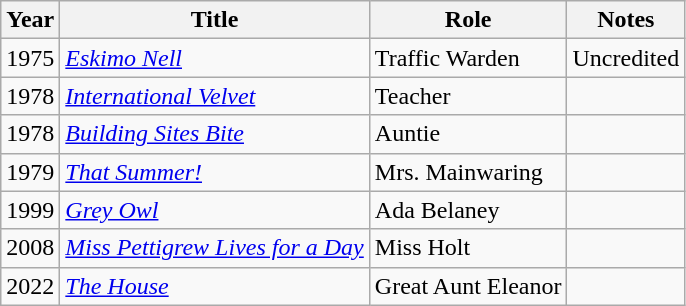<table class= "wikitable">
<tr>
<th>Year</th>
<th>Title</th>
<th>Role</th>
<th>Notes</th>
</tr>
<tr>
<td>1975</td>
<td><em><a href='#'>Eskimo Nell</a></em></td>
<td>Traffic Warden</td>
<td>Uncredited</td>
</tr>
<tr>
<td>1978</td>
<td><em><a href='#'>International Velvet</a></em></td>
<td>Teacher</td>
</tr>
<tr>
<td>1978</td>
<td><em><a href='#'>Building Sites Bite</a></em></td>
<td>Auntie</td>
<td></td>
</tr>
<tr>
<td>1979</td>
<td><em><a href='#'>That Summer!</a></em></td>
<td>Mrs. Mainwaring</td>
<td></td>
</tr>
<tr>
<td>1999</td>
<td><em><a href='#'>Grey Owl</a></em></td>
<td>Ada Belaney</td>
<td></td>
</tr>
<tr>
<td>2008</td>
<td><em><a href='#'>Miss Pettigrew Lives for a Day</a></em></td>
<td>Miss Holt</td>
<td></td>
</tr>
<tr>
<td>2022</td>
<td><em><a href='#'>The House</a></em></td>
<td>Great Aunt Eleanor</td>
<td></td>
</tr>
</table>
